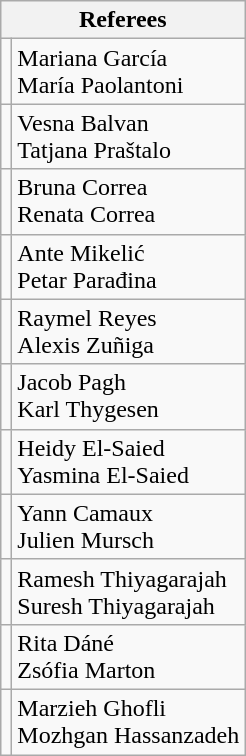<table class="wikitable" style="display: inline-table;">
<tr>
<th colspan="2">Referees</th>
</tr>
<tr>
<td></td>
<td>Mariana García<br>María Paolantoni</td>
</tr>
<tr>
<td></td>
<td>Vesna Balvan<br>Tatjana Praštalo</td>
</tr>
<tr>
<td></td>
<td>Bruna Correa<br>Renata Correa</td>
</tr>
<tr>
<td></td>
<td>Ante Mikelić<br>Petar Parađina</td>
</tr>
<tr>
<td></td>
<td>Raymel Reyes<br>Alexis Zuñiga</td>
</tr>
<tr>
<td></td>
<td>Jacob Pagh<br>Karl Thygesen</td>
</tr>
<tr>
<td></td>
<td>Heidy El-Saied<br>Yasmina El-Saied</td>
</tr>
<tr>
<td></td>
<td>Yann Camaux<br>Julien Mursch</td>
</tr>
<tr>
<td></td>
<td>Ramesh Thiyagarajah<br>Suresh Thiyagarajah</td>
</tr>
<tr>
<td></td>
<td>Rita Dáné<br>Zsófia Marton</td>
</tr>
<tr>
<td></td>
<td>Marzieh Ghofli<br>Mozhgan Hassanzadeh</td>
</tr>
</table>
